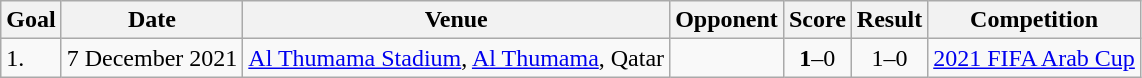<table class="wikitable plainrowheaders sortable">
<tr>
<th>Goal</th>
<th>Date</th>
<th>Venue</th>
<th>Opponent</th>
<th>Score</th>
<th>Result</th>
<th>Competition</th>
</tr>
<tr>
<td>1.</td>
<td>7 December 2021</td>
<td><a href='#'>Al Thumama Stadium</a>, <a href='#'>Al Thumama</a>, Qatar</td>
<td></td>
<td align=center><strong>1</strong>–0</td>
<td align=center>1–0</td>
<td><a href='#'>2021 FIFA Arab Cup</a></td>
</tr>
</table>
